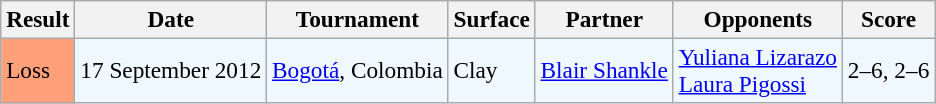<table class="sortable wikitable" style=font-size:97%>
<tr>
<th>Result</th>
<th>Date</th>
<th>Tournament</th>
<th>Surface</th>
<th>Partner</th>
<th>Opponents</th>
<th>Score</th>
</tr>
<tr style="background:#f0f8ff;">
<td style="background:#ffa07a;">Loss</td>
<td>17 September 2012</td>
<td><a href='#'>Bogotá</a>, Colombia</td>
<td>Clay</td>
<td> <a href='#'>Blair Shankle</a></td>
<td> <a href='#'>Yuliana Lizarazo</a> <br>  <a href='#'>Laura Pigossi</a></td>
<td>2–6, 2–6</td>
</tr>
</table>
